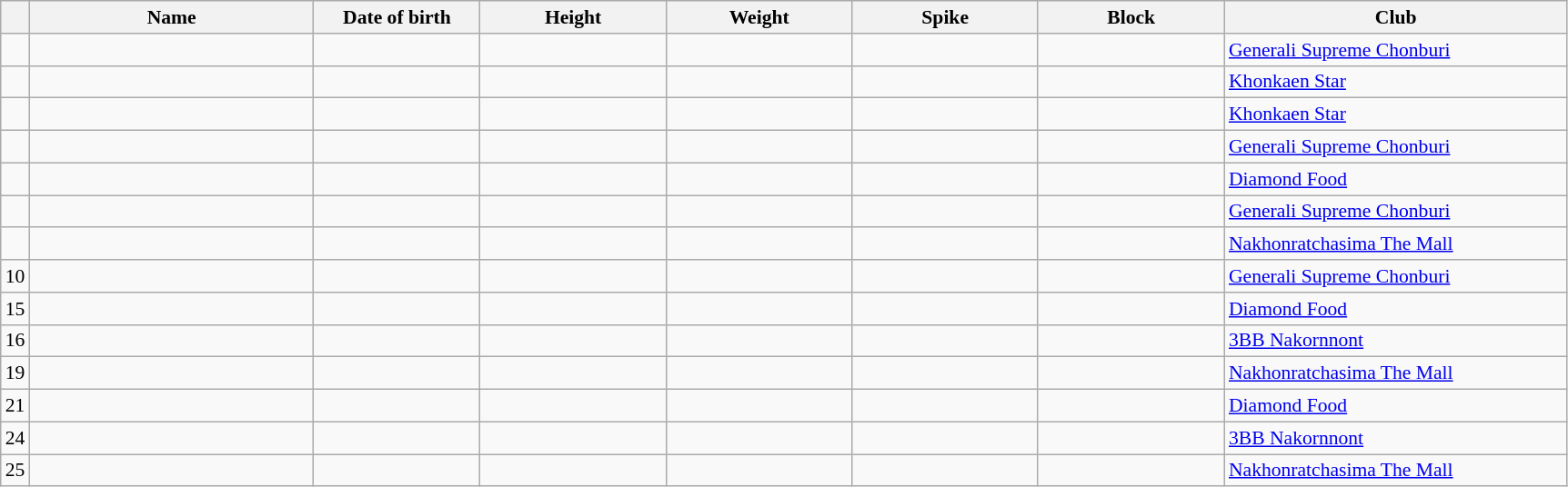<table class="wikitable sortable" style="font-size:90%; text-align:center;">
<tr>
<th></th>
<th style="width:14em">Name</th>
<th style="width:8em">Date of birth</th>
<th style="width:9em">Height</th>
<th style="width:9em">Weight</th>
<th style="width:9em">Spike</th>
<th style="width:9em">Block</th>
<th style="width:17em">Club</th>
</tr>
<tr>
<td></td>
<td align=left></td>
<td align="right"></td>
<td></td>
<td></td>
<td></td>
<td></td>
<td align="left"> <a href='#'>Generali Supreme Chonburi</a></td>
</tr>
<tr>
<td></td>
<td align=left></td>
<td align="right"></td>
<td></td>
<td></td>
<td></td>
<td></td>
<td align="left"> <a href='#'>Khonkaen Star</a></td>
</tr>
<tr>
<td></td>
<td align=left></td>
<td align="right"></td>
<td></td>
<td></td>
<td></td>
<td></td>
<td align="left"> <a href='#'>Khonkaen Star</a></td>
</tr>
<tr>
<td></td>
<td align=left></td>
<td align="right"></td>
<td></td>
<td></td>
<td></td>
<td></td>
<td align="left"> <a href='#'>Generali Supreme Chonburi</a></td>
</tr>
<tr>
<td></td>
<td align=left></td>
<td align="right"></td>
<td></td>
<td></td>
<td></td>
<td></td>
<td align="left"> <a href='#'>Diamond Food</a></td>
</tr>
<tr>
<td></td>
<td align=left></td>
<td align="right"></td>
<td></td>
<td></td>
<td></td>
<td></td>
<td align="left"> <a href='#'>Generali Supreme Chonburi</a></td>
</tr>
<tr>
<td></td>
<td align=left></td>
<td align="right"></td>
<td></td>
<td></td>
<td></td>
<td></td>
<td align="left"> <a href='#'>Nakhonratchasima The Mall</a></td>
</tr>
<tr>
<td>10</td>
<td align=left></td>
<td align="right"></td>
<td></td>
<td></td>
<td></td>
<td></td>
<td align="left"> <a href='#'>Generali Supreme Chonburi</a></td>
</tr>
<tr>
<td>15</td>
<td align="left"></td>
<td align="right"></td>
<td></td>
<td></td>
<td></td>
<td></td>
<td align="left"> <a href='#'>Diamond Food</a></td>
</tr>
<tr>
<td>16</td>
<td align="left"></td>
<td align="right"></td>
<td></td>
<td></td>
<td></td>
<td></td>
<td align="left"> <a href='#'>3BB Nakornnont</a></td>
</tr>
<tr>
<td>19</td>
<td align=left></td>
<td align="right"></td>
<td></td>
<td></td>
<td></td>
<td></td>
<td align="left"> <a href='#'>Nakhonratchasima The Mall</a></td>
</tr>
<tr>
<td>21</td>
<td align=left></td>
<td align="right"></td>
<td></td>
<td></td>
<td></td>
<td></td>
<td align="left"> <a href='#'>Diamond Food</a></td>
</tr>
<tr>
<td>24</td>
<td align=left></td>
<td align="right"></td>
<td></td>
<td></td>
<td></td>
<td></td>
<td align="left"> <a href='#'>3BB Nakornnont</a></td>
</tr>
<tr>
<td>25</td>
<td align=left></td>
<td align="right"></td>
<td></td>
<td></td>
<td></td>
<td></td>
<td align="left"> <a href='#'>Nakhonratchasima The Mall</a></td>
</tr>
</table>
